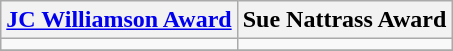<table class="wikitable">
<tr>
<th><a href='#'>JC Williamson Award</a></th>
<th>Sue Nattrass Award</th>
</tr>
<tr>
<td valign="top"></td>
<td valign="top"></td>
</tr>
<tr>
</tr>
</table>
